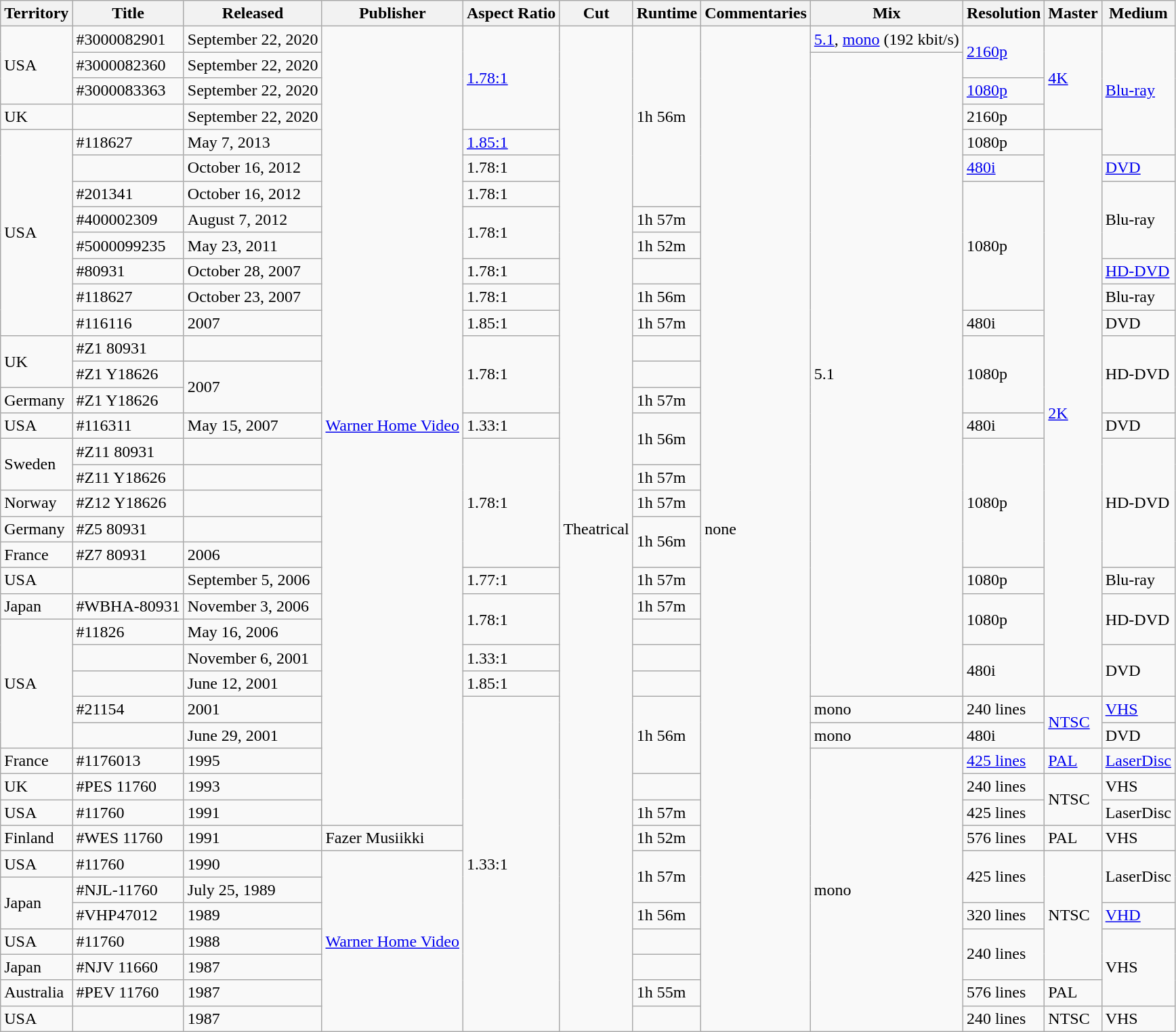<table class="wikitable">
<tr>
<th>Territory</th>
<th>Title</th>
<th>Released</th>
<th>Publisher</th>
<th>Aspect Ratio</th>
<th>Cut</th>
<th>Runtime</th>
<th>Commentaries</th>
<th>Mix</th>
<th>Resolution</th>
<th>Master</th>
<th>Medium</th>
</tr>
<tr>
<td rowspan="3">USA</td>
<td>#3000082901</td>
<td>September 22, 2020</td>
<td rowspan="31"><a href='#'>Warner Home Video</a></td>
<td rowspan="4"><a href='#'>1.78:1</a></td>
<td rowspan="39">Theatrical</td>
<td rowspan="7">1h 56m</td>
<td rowspan="39">none</td>
<td><a href='#'>5.1</a>, <a href='#'>mono</a> (192 kbit/s)</td>
<td rowspan="2"><a href='#'>2160p</a></td>
<td rowspan="4"><a href='#'>4K</a></td>
<td rowspan="5"><a href='#'>Blu-ray</a></td>
</tr>
<tr>
<td>#3000082360</td>
<td>September 22, 2020</td>
<td rowspan="25">5.1</td>
</tr>
<tr>
<td>#3000083363</td>
<td>September 22, 2020</td>
<td><a href='#'>1080p</a></td>
</tr>
<tr>
<td>UK</td>
<td></td>
<td>September 22, 2020</td>
<td>2160p</td>
</tr>
<tr>
<td rowspan="8">USA</td>
<td>#118627</td>
<td>May 7, 2013</td>
<td><a href='#'>1.85:1</a></td>
<td>1080p</td>
<td rowspan="22"><a href='#'>2K</a></td>
</tr>
<tr>
<td></td>
<td>October 16, 2012</td>
<td>1.78:1</td>
<td><a href='#'>480i</a></td>
<td><a href='#'>DVD</a></td>
</tr>
<tr>
<td>#201341</td>
<td>October 16, 2012</td>
<td>1.78:1</td>
<td rowspan="5">1080p</td>
<td rowspan="3">Blu-ray</td>
</tr>
<tr>
<td>#400002309</td>
<td>August 7, 2012</td>
<td rowspan="2">1.78:1</td>
<td>1h 57m</td>
</tr>
<tr>
<td>#5000099235</td>
<td>May 23, 2011</td>
<td>1h 52m</td>
</tr>
<tr>
<td>#80931</td>
<td>October 28, 2007</td>
<td>1.78:1</td>
<td></td>
<td><a href='#'>HD-DVD</a></td>
</tr>
<tr>
<td>#118627</td>
<td>October 23, 2007</td>
<td>1.78:1</td>
<td>1h 56m</td>
<td>Blu-ray</td>
</tr>
<tr>
<td>#116116</td>
<td>2007</td>
<td>1.85:1</td>
<td>1h 57m</td>
<td>480i</td>
<td>DVD</td>
</tr>
<tr>
<td rowspan="2">UK</td>
<td>#Z1 80931</td>
<td></td>
<td rowspan="3">1.78:1</td>
<td></td>
<td rowspan="3">1080p</td>
<td rowspan="3">HD-DVD</td>
</tr>
<tr>
<td>#Z1 Y18626</td>
<td rowspan="2">2007</td>
<td></td>
</tr>
<tr>
<td>Germany</td>
<td>#Z1 Y18626</td>
<td>1h 57m</td>
</tr>
<tr>
<td>USA</td>
<td>#116311</td>
<td>May 15, 2007</td>
<td>1.33:1</td>
<td rowspan="2">1h 56m</td>
<td>480i</td>
<td>DVD</td>
</tr>
<tr>
<td rowspan="2">Sweden</td>
<td>#Z11 80931</td>
<td></td>
<td rowspan="5">1.78:1</td>
<td rowspan="5">1080p</td>
<td rowspan="5">HD-DVD</td>
</tr>
<tr>
<td>#Z11 Y18626</td>
<td></td>
<td>1h 57m</td>
</tr>
<tr>
<td>Norway</td>
<td>#Z12 Y18626</td>
<td></td>
<td>1h 57m</td>
</tr>
<tr>
<td>Germany</td>
<td>#Z5 80931</td>
<td></td>
<td rowspan="2">1h 56m</td>
</tr>
<tr>
<td>France</td>
<td>#Z7 80931</td>
<td>2006</td>
</tr>
<tr>
<td>USA</td>
<td></td>
<td>September 5, 2006</td>
<td>1.77:1</td>
<td>1h 57m</td>
<td>1080p</td>
<td>Blu-ray</td>
</tr>
<tr>
<td>Japan</td>
<td>#WBHA-80931</td>
<td>November 3, 2006</td>
<td rowspan="2">1.78:1</td>
<td>1h 57m</td>
<td rowspan="2">1080p</td>
<td rowspan="2">HD-DVD</td>
</tr>
<tr>
<td rowspan="5">USA</td>
<td>#11826</td>
<td>May 16, 2006</td>
<td></td>
</tr>
<tr>
<td></td>
<td>November 6, 2001</td>
<td>1.33:1</td>
<td></td>
<td rowspan="2">480i</td>
<td rowspan="2">DVD</td>
</tr>
<tr>
<td></td>
<td>June 12, 2001</td>
<td>1.85:1</td>
<td></td>
</tr>
<tr>
<td>#21154</td>
<td>2001</td>
<td rowspan="13">1.33:1</td>
<td rowspan="3">1h 56m</td>
<td>mono</td>
<td>240 lines</td>
<td rowspan="2"><a href='#'>NTSC</a></td>
<td><a href='#'>VHS</a></td>
</tr>
<tr>
<td></td>
<td>June 29, 2001</td>
<td>mono</td>
<td>480i</td>
<td>DVD</td>
</tr>
<tr>
<td>France</td>
<td>#1176013</td>
<td>1995</td>
<td rowspan="11">mono</td>
<td><a href='#'>425 lines</a></td>
<td><a href='#'>PAL</a></td>
<td><a href='#'>LaserDisc</a></td>
</tr>
<tr>
<td>UK</td>
<td>#PES 11760</td>
<td>1993</td>
<td></td>
<td>240 lines</td>
<td rowspan="2">NTSC</td>
<td>VHS</td>
</tr>
<tr>
<td>USA</td>
<td>#11760</td>
<td>1991</td>
<td>1h 57m</td>
<td>425 lines</td>
<td>LaserDisc</td>
</tr>
<tr>
<td>Finland</td>
<td>#WES 11760</td>
<td>1991</td>
<td>Fazer Musiikki</td>
<td>1h 52m</td>
<td>576 lines</td>
<td>PAL</td>
<td>VHS</td>
</tr>
<tr>
<td>USA</td>
<td>#11760</td>
<td>1990</td>
<td rowspan="7"><a href='#'>Warner Home Video</a></td>
<td rowspan="2">1h 57m</td>
<td rowspan="2">425 lines</td>
<td rowspan="5">NTSC</td>
<td rowspan="2">LaserDisc</td>
</tr>
<tr>
<td rowspan="2">Japan</td>
<td>#NJL-11760</td>
<td>July 25, 1989</td>
</tr>
<tr>
<td>#VHP47012</td>
<td>1989</td>
<td>1h 56m</td>
<td>320 lines</td>
<td><a href='#'>VHD</a></td>
</tr>
<tr>
<td>USA</td>
<td>#11760</td>
<td>1988</td>
<td></td>
<td rowspan="2">240 lines</td>
<td rowspan="3">VHS</td>
</tr>
<tr>
<td>Japan</td>
<td>#NJV 11660</td>
<td>1987</td>
<td></td>
</tr>
<tr>
<td>Australia</td>
<td>#PEV 11760</td>
<td>1987</td>
<td>1h 55m</td>
<td>576 lines</td>
<td>PAL</td>
</tr>
<tr>
<td>USA</td>
<td></td>
<td>1987</td>
<td></td>
<td>240 lines</td>
<td>NTSC</td>
<td>VHS</td>
</tr>
</table>
